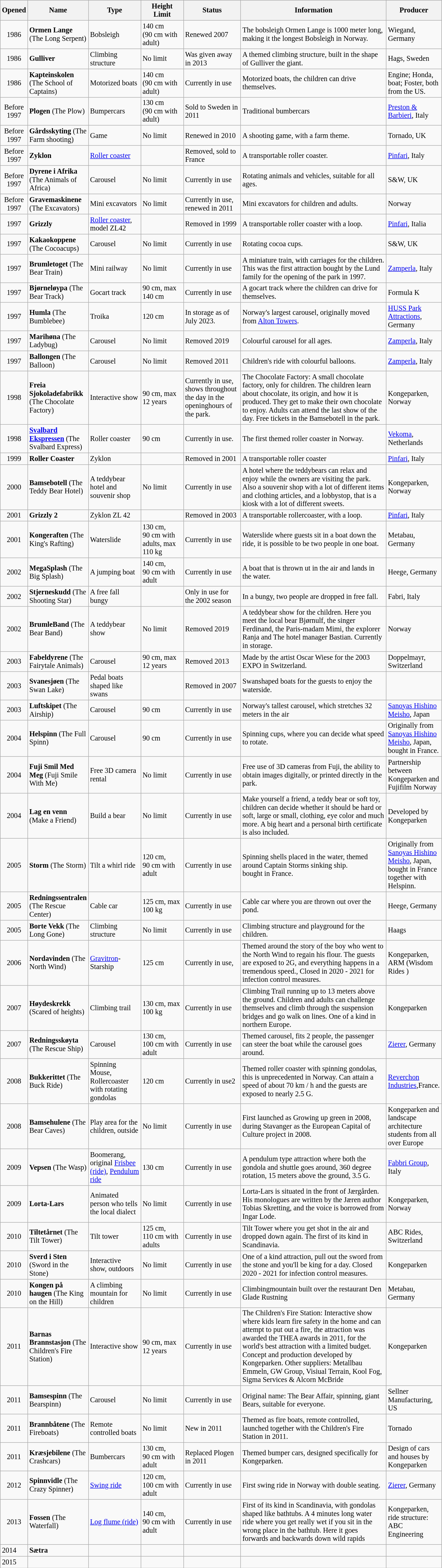<table class="wikitable sortable" border="1" style="font-size:92%">
<tr>
<th width="35">Opened</th>
<th width="100">Name</th>
<th width="100">Type</th>
<th width="80">Height Limit</th>
<th width="110">Status</th>
<th width="290">Information</th>
<th width="90">Producer</th>
</tr>
<tr>
<td align="center">1986</td>
<td><strong>Ormen Lange</strong> (The Long Serpent)</td>
<td>Bobsleigh</td>
<td>140 cm (90 cm with adult)</td>
<td>Renewed 2007</td>
<td>The bobsleigh Ormen Lange is 1000 meter long, making it the longest Bobsleigh in Norway.</td>
<td>Wiegand, Germany</td>
</tr>
<tr>
<td align="center">1986</td>
<td><strong>Gulliver</strong></td>
<td>Climbing structure</td>
<td>No limit</td>
<td>Was given away in 2013</td>
<td>A themed climbing structure, built in the shape of Gulliver the giant.</td>
<td>Hags, Sweden</td>
</tr>
<tr>
<td align="center">1986</td>
<td><strong>Kapteinskolen</strong> (The School of Captains)</td>
<td>Motorized boats</td>
<td>140 cm (90 cm with adult)</td>
<td>Currently in use</td>
<td>Motorized boats, the children can drive themselves.</td>
<td>Engine; Honda, boat; Foster, both from the US.</td>
</tr>
<tr>
<td align="center">Before 1997</td>
<td><strong>Plogen</strong> (The Plow)</td>
<td>Bumpercars</td>
<td>130 cm (90 cm with adult)</td>
<td>Sold to Sweden in 2011</td>
<td>Traditional bumbercars</td>
<td><a href='#'>Preston & Barbieri</a>, Italy</td>
</tr>
<tr>
<td align="center">Before 1997</td>
<td><strong>Gårdsskyting</strong> (The Farm shooting)</td>
<td>Game</td>
<td>No limit</td>
<td>Renewed in 2010</td>
<td>A shooting game, with a farm theme.</td>
<td>Tornado, UK</td>
</tr>
<tr>
<td align="center">Before 1997</td>
<td><strong>Zyklon</strong></td>
<td><a href='#'>Roller coaster</a></td>
<td></td>
<td>Removed, sold to France</td>
<td>A transportable roller coaster.</td>
<td><a href='#'>Pinfari</a>, Italy</td>
</tr>
<tr>
<td align="center">Before 1997</td>
<td><strong>Dyrene i Afrika</strong> (The Animals of Africa)</td>
<td>Carousel</td>
<td>No limit</td>
<td>Currently in use</td>
<td>Rotating animals and vehicles, suitable for all ages.</td>
<td>S&W, UK</td>
</tr>
<tr>
<td align="center">Before 1997</td>
<td><strong>Gravemaskinene</strong> (The Excavators)</td>
<td>Mini excavators</td>
<td>No limit</td>
<td>Currently in use, renewed in 2011</td>
<td>Mini excavators for children and adults.</td>
<td>Norway</td>
</tr>
<tr>
<td align="center">1997</td>
<td><strong>Grizzly</strong></td>
<td><a href='#'>Roller coaster</a>, model ZL42</td>
<td></td>
<td>Removed in 1999</td>
<td>A transportable roller coaster with a loop.</td>
<td><a href='#'>Pinfari</a>, Italia</td>
</tr>
<tr>
<td align="center">1997</td>
<td><strong>Kakaokoppene</strong> (The Cocoacups)</td>
<td>Carousel</td>
<td>No limit</td>
<td>Currently in use</td>
<td>Rotating cocoa cups.</td>
<td>S&W, UK</td>
</tr>
<tr>
<td align="center">1997</td>
<td><strong>Brumletoget</strong> (The Bear Train)</td>
<td>Mini railway</td>
<td>No limit</td>
<td>Currently in use</td>
<td>A miniature train, with carriages for the children. This was the first attraction bought by the Lund family for the opening of the park in 1997.</td>
<td><a href='#'>Zamperla</a>, Italy</td>
</tr>
<tr>
<td align="center">1997</td>
<td><strong>Bjørneløypa</strong> (The Bear Track)</td>
<td>Gocart track</td>
<td>90 cm, max 140 cm</td>
<td>Currently in use</td>
<td>A gocart track where the children can drive for themselves.</td>
<td>Formula K</td>
</tr>
<tr>
<td align="center">1997</td>
<td><strong>Humla</strong> (The Bumblebee)</td>
<td>Troika</td>
<td>120 cm</td>
<td>In storage as of July 2023.</td>
<td>Norway's largest carousel, originally moved from <a href='#'>Alton Towers</a>.</td>
<td><a href='#'>HUSS Park Attractions</a>, Germany</td>
</tr>
<tr>
<td align="center">1997</td>
<td><strong>Marihøna</strong> (The Ladybug)</td>
<td>Carousel</td>
<td>No limit</td>
<td>Removed 2019</td>
<td>Colourful carousel for all ages.</td>
<td><a href='#'>Zamperla</a>, Italy</td>
</tr>
<tr>
<td align="center">1997</td>
<td><strong>Ballongen</strong> (The Balloon)</td>
<td>Carousel</td>
<td>No limit</td>
<td>Removed 2011</td>
<td>Children's ride with colourful balloons.</td>
<td><a href='#'>Zamperla</a>, Italy</td>
</tr>
<tr>
<td align="center">1998</td>
<td><strong>Freia Sjokoladefabrikk</strong> (The Chocolate Factory)</td>
<td>Interactive show</td>
<td>90 cm, max 12 years</td>
<td>Currently in use, shows throughout the day in the openinghours of the park.</td>
<td>The Chocolate Factory: A small chocolate factory, only for children. The children learn about chocolate, its origin, and how it is produced. They get to make their own chocolate to enjoy. Adults can attend the last show of the day. Free tickets in the Bamsebotell in the park.</td>
<td>Kongeparken, Norway</td>
</tr>
<tr>
<td align="center">1998</td>
<td><strong><a href='#'>Svalbard Ekspressen</a></strong> (The Svalbard Express)</td>
<td>Roller coaster</td>
<td>90 cm</td>
<td>Currently in use.</td>
<td>The first themed roller coaster in Norway.</td>
<td><a href='#'>Vekoma</a>, Netherlands</td>
</tr>
<tr>
<td align="center">1999</td>
<td><strong>Roller Coaster</strong></td>
<td>Zyklon</td>
<td></td>
<td>Removed in 2001</td>
<td>A transportable roller coaster</td>
<td><a href='#'>Pinfari</a>, Italy</td>
</tr>
<tr>
<td align="center">2000</td>
<td><strong>Bamsebotell</strong> (The Teddy Bear Hotel)</td>
<td>A teddybear hotel and souvenir shop</td>
<td>No limit</td>
<td>Currently in use</td>
<td>A hotel where the teddybears can relax and enjoy while the owners are visiting the park. Also a souvenir shop with a lot of different items and clothing articles, and a lobbystop, that is a kiosk with a lot of different sweets.</td>
<td>Kongeparken, Norway</td>
</tr>
<tr>
<td align="center">2001</td>
<td><strong>Grizzly 2</strong></td>
<td>Zyklon ZL 42</td>
<td></td>
<td>Removed in 2003</td>
<td>A transportable rollercoaster, with a loop.</td>
<td><a href='#'>Pinfari</a>, Italy</td>
</tr>
<tr>
<td align="center">2001</td>
<td><strong>Kongeraften</strong> (The King's Rafting)</td>
<td>Waterslide</td>
<td>130 cm, 90 cm with adults, max 110 kg</td>
<td>Currently in use</td>
<td>Waterslide where guests sit in a boat down the ride, it is possible to be two people in one boat.</td>
<td>Metabau, Germany</td>
</tr>
<tr>
<td align="center">2002</td>
<td><strong>MegaSplash</strong> (The Big Splash)</td>
<td>A jumping boat</td>
<td>140 cm, 90 cm with adult</td>
<td>Currently in use</td>
<td>A boat that is thrown ut in the air and lands in the water.</td>
<td>Heege, Germany</td>
</tr>
<tr>
<td align="center">2002</td>
<td><strong>Stjerneskudd</strong> (The Shooting Star)</td>
<td>A free fall bungy</td>
<td></td>
<td>Only in use for the 2002 season</td>
<td>In a bungy, two people are dropped in free fall.</td>
<td>Fabri, Italy</td>
</tr>
<tr>
<td align="center">2002</td>
<td><strong>BrumleBand</strong> (The Bear Band)</td>
<td>A teddybear show</td>
<td>No limit</td>
<td>Removed 2019</td>
<td>A teddybear show for the children. Here you meet the local bear Bjørnulf, the singer Ferdinand, the Paris-madam Mimi, the explorer Ranja and The hotel manager Bastian. Currently in storage.</td>
<td>Norway</td>
</tr>
<tr>
<td align="center">2003</td>
<td><strong>Fabeldyrene</strong> (The Fairytale Animals)</td>
<td>Carousel</td>
<td>90 cm, max 12 years</td>
<td>Removed 2013</td>
<td>Made by the artist Oscar Wiese for the 2003 EXPO in Switzerland.</td>
<td>Doppelmayr, Switzerland</td>
</tr>
<tr>
<td align="center">2003</td>
<td><strong>Svanesjøen</strong> (The Swan Lake)</td>
<td>Pedal boats shaped like swans</td>
<td></td>
<td>Removed in 2007</td>
<td>Swanshaped boats for the guests to enjoy the waterside.</td>
<td></td>
</tr>
<tr>
<td align="center">2003</td>
<td><strong>Luftskipet</strong> (The Airship)</td>
<td>Carousel</td>
<td>90 cm</td>
<td>Currently in use</td>
<td>Norway's tallest carousel, which stretches 32 meters in the air</td>
<td><a href='#'>Sanoyas Hishino Meisho</a>, Japan</td>
</tr>
<tr>
<td align="center">2004</td>
<td><strong>Helspinn</strong> (The Full Spinn)</td>
<td>Carousel</td>
<td>90 cm</td>
<td>Currently in use</td>
<td>Spinning cups, where you can decide what speed to rotate.</td>
<td>Originally from <a href='#'>Sanoyas Hishino Meisho</a>, Japan, bought in France.</td>
</tr>
<tr>
<td align="center">2004</td>
<td><strong>Fuji Smil Med Meg</strong> (Fuji Smile With Me)</td>
<td>Free 3D camera rental</td>
<td>No limit</td>
<td>Currently in use</td>
<td>Free use of 3D cameras from Fuji, the ability to obtain images digitally, or printed directly in the park.</td>
<td>Partnership between Kongeparken and Fujifilm Norway</td>
</tr>
<tr>
<td align="center">2004</td>
<td><strong>Lag en venn</strong> (Make a Friend)</td>
<td>Build a bear</td>
<td>No limit</td>
<td>Currently in use</td>
<td>Make yourself a friend, a teddy bear or soft toy, children can decide whether it should be hard or soft, large or small, clothing, eye color and much more. A big heart and a personal birth certificate is also included.</td>
<td>Developed by Kongeparken</td>
</tr>
<tr>
<td align="center">2005</td>
<td><strong>Storm</strong> (The Storm)</td>
<td>Tilt a whirl ride</td>
<td>120 cm, 90 cm with adult</td>
<td>Currently in use</td>
<td>Spinning shells placed in the water, themed around Captain Storms sinking ship.<br>bought in France.</td>
<td>Originally from <a href='#'>Sanoyas Hishino Meisho</a>, Japan, bought in France together with Helspinn.</td>
</tr>
<tr>
<td align="center">2005</td>
<td><strong>Redningssentralen</strong> (The Rescue Center)</td>
<td>Cable car</td>
<td>125 cm, max 100 kg</td>
<td>Currently in use</td>
<td>Cable car where you are thrown out over the pond.</td>
<td>Heege, Germany</td>
</tr>
<tr>
<td align="center">2005</td>
<td><strong>Borte Vekk</strong> (The Long Gone)</td>
<td>Climbing structure</td>
<td>No limit</td>
<td>Currently in use</td>
<td>Climbing structure and playground for the children.</td>
<td>Haags</td>
</tr>
<tr>
<td align="center">2006</td>
<td><strong>Nordavinden</strong> (The North Wind)</td>
<td><a href='#'>Gravitron</a>-Starship</td>
<td>125 cm</td>
<td>Currently in use,</td>
<td>Themed around the story of the boy who went to the North Wind to regain his flour. The guests are exposed to 2G, and everything happens in a tremendous speed., Closed in 2020 - 2021 for infection control measures.</td>
<td>Kongeparken, ARM (Wisdom Rides )</td>
</tr>
<tr>
<td align="center">2007</td>
<td><strong>Høydeskrekk</strong> (Scared of heights)</td>
<td>Climbing trail</td>
<td>130 cm, max 100 kg</td>
<td>Currently in use</td>
<td>Climbing Trail running up to 13 meters above the ground. Children and adults can challenge themselves and climb through the suspension bridges and go walk on lines. One of a kind in northern Europe.</td>
<td>Kongeparken</td>
</tr>
<tr>
<td align="center">2007</td>
<td><strong>Redningsskøyta</strong> (The Rescue Ship)</td>
<td>Carousel</td>
<td>130 cm, 100 cm with adult</td>
<td>Currently in use</td>
<td>Themed carousel, fits 2 people, the passenger can steer the boat while the carousel goes around.</td>
<td><a href='#'>Zierer</a>, Germany</td>
</tr>
<tr>
<td align="center">2008</td>
<td><strong>Bukkerittet</strong> (The Buck Ride)</td>
<td>Spinning Mouse, Rollercoaster with rotating gondolas </td>
<td>120 cm</td>
<td>Currently in use2</td>
<td>Themed roller coaster with spinning gondolas, this is unprecedented in Norway. Can attain a speed of about 70 km / h and the guests are exposed to nearly 2.5 G.</td>
<td><a href='#'>Reverchon Industries</a>,France.</td>
</tr>
<tr>
<td align="center">2008</td>
<td><strong>Bamsehulene</strong> (The Bear Caves)</td>
<td>Play area for the children, outside</td>
<td>No limit</td>
<td>Currently in use</td>
<td>First launched as Growing up green in 2008, during Stavanger as the European Capital of Culture project in 2008.</td>
<td>Kongeparken and landscape architecture students from all over Europe</td>
</tr>
<tr>
<td align="center">2009</td>
<td><strong>Vepsen</strong> (The Wasp)</td>
<td>Boomerang, original <a href='#'>Frisbee (ride)</a>, <a href='#'>Pendulum ride</a></td>
<td>130 cm</td>
<td>Currently in use</td>
<td>A pendulum type attraction where both the gondola and shuttle goes around, 360 degree rotation, 15 meters above the ground, 3.5 G.</td>
<td><a href='#'>Fabbri Group</a>, Italy</td>
</tr>
<tr>
<td align="center">2009</td>
<td><strong>Lorta-Lars</strong></td>
<td>Animated person who tells the local dialect</td>
<td>No limit</td>
<td>Currently in use</td>
<td>Lorta-Lars is situated in the front of Jærgården. His monologues are written by the Jæren author Tobias Skretting, and the voice is borrowed from Ingar Lode.</td>
<td>Kongeparken, Norway</td>
</tr>
<tr>
<td align="center">2010</td>
<td><strong>Tiltetårnet</strong> (The Tilt Tower)</td>
<td>Tilt tower </td>
<td>125 cm, 110 cm with adults</td>
<td>Currently in use</td>
<td>Tilt Tower where you get shot in the air and dropped down again. The first of its kind in Scandinavia.</td>
<td>ABC Rides, Switzerland</td>
</tr>
<tr>
<td align="center">2010</td>
<td><strong>Sverd i Sten</strong> (Sword in the Stone)</td>
<td>Interactive show, outdoors</td>
<td>No limit</td>
<td>Currently in use</td>
<td>One of a kind attraction, pull out the sword from the stone and you'll be king for a day. Closed 2020 - 2021 for infection control measures.</td>
<td>Kongeparken</td>
</tr>
<tr>
<td align="center">2010</td>
<td><strong>Kongen på haugen</strong> (The King on the Hill)</td>
<td>A climbing mountain for children</td>
<td>No limit</td>
<td>Currently in use</td>
<td>Climbingmountain built over the restaurant Den Glade Rustning</td>
<td>Metabau, Germany</td>
</tr>
<tr>
<td align="center">2011</td>
<td><strong>Barnas Brannstasjon</strong> (The Children's Fire Station)</td>
<td>Interactive show</td>
<td>90 cm, max 12 years</td>
<td>Currently in use</td>
<td>The Children's Fire Station: Interactive show where kids learn fire safety in the home and can attempt to put out a fire, the attraction was awarded the THEA awards in 2011, for the world's best attraction with a limited budget. Concept and production developed by Kongeparken. Other suppliers: Metallbau Emmeln, GW Group, Visiual Terrain, Kool Fog, Sigma Services & Alcorn McBride</td>
<td>Kongeparken</td>
</tr>
<tr>
<td align="center">2011</td>
<td><strong>Bamsespinn</strong> (The Bearspinn)</td>
<td>Carousel</td>
<td>No limit</td>
<td>Currently in use</td>
<td>Original name: The Bear Affair, spinning, giant Bears, suitable for everyone.</td>
<td>Sellner Manufacturing, US</td>
</tr>
<tr>
<td align="center">2011</td>
<td><strong>Brannbåtene</strong> (The Fireboats)</td>
<td>Remote controlled boats</td>
<td>No limit</td>
<td>New in 2011</td>
<td>Themed as fire boats, remote controlled, launched together with the Children's Fire Station in 2011.</td>
<td>Tornado</td>
</tr>
<tr>
<td align="center">2011</td>
<td><strong>Kræsjebilene</strong> (The Crashcars)</td>
<td>Bumbercars</td>
<td>130 cm, 90 cm with adult</td>
<td>Replaced Plogen in 2011</td>
<td>Themed bumper cars, designed specifically for Kongeparken.</td>
<td>Design of cars and houses by Kongeparken</td>
</tr>
<tr>
<td align="center">2012</td>
<td><strong>Spinnvidle</strong> (The Crazy Spinner)</td>
<td><a href='#'>Swing ride</a></td>
<td>120 cm, 100 cm with adult</td>
<td>Currently in use</td>
<td>First swing ride in Norway with double seating.</td>
<td><a href='#'>Zierer</a>, Germany</td>
</tr>
<tr>
<td align="center">2013</td>
<td><strong>Fossen</strong> (The Waterfall)</td>
<td><a href='#'>Log flume (ride)</a></td>
<td>140 cm, 90 cm with adult</td>
<td>Currently in use</td>
<td>First of its kind in Scandinavia, with gondolas shaped like bathtubs. A 4 minutes long water ride where you get really wet if you sit in the wrong place in the bathtub. Here it goes forwards and backwards down wild rapids</td>
<td>Kongeparken, ride structure: ABC Engineering</td>
</tr>
<tr>
<td>2014</td>
<td><strong>Sætra</strong></td>
<td></td>
<td></td>
<td></td>
<td></td>
<td></td>
</tr>
<tr>
<td>2015</td>
<td></td>
<td></td>
<td></td>
<td></td>
<td></td>
<td></td>
</tr>
</table>
